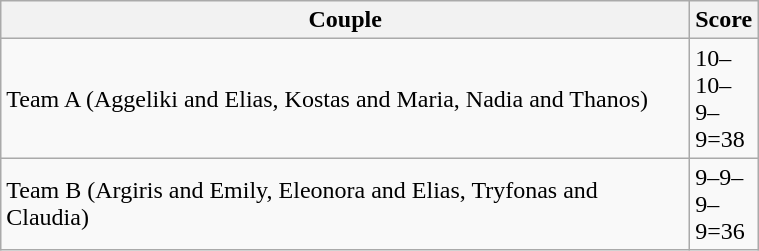<table class="wikitable" style="width:40%;">
<tr>
<th style="width:150%;">Couple</th>
<th style="width:5%;">Score</th>
</tr>
<tr>
<td>Team A (Aggeliki and Elias, Kostas and Maria, Nadia and Thanos)</td>
<td>10–10–9–9=38</td>
</tr>
<tr>
<td>Team B (Argiris and Emily, Eleonora and Elias, Tryfonas and Claudia)</td>
<td>9–9–9–9=36</td>
</tr>
</table>
